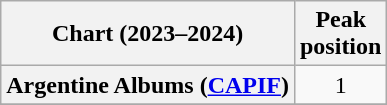<table class="wikitable sortable plainrowheaders" style="text-align:center">
<tr>
<th scope="col">Chart (2023–2024)</th>
<th scope="col">Peak<br>position</th>
</tr>
<tr>
<th scope="row">Argentine Albums (<a href='#'>CAPIF</a>)</th>
<td>1</td>
</tr>
<tr>
</tr>
</table>
